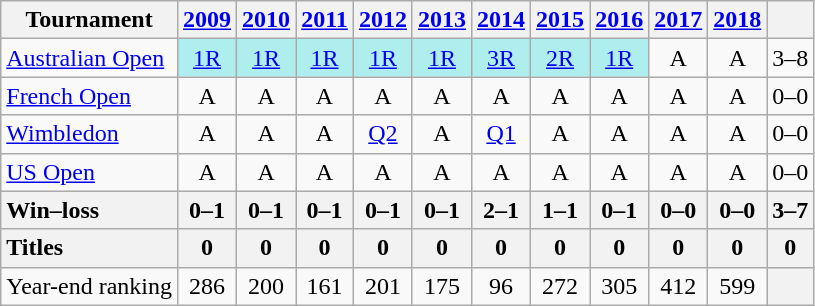<table class=wikitable style=text-align:center>
<tr>
<th>Tournament</th>
<th><a href='#'>2009</a></th>
<th><a href='#'>2010</a></th>
<th><a href='#'>2011</a></th>
<th><a href='#'>2012</a></th>
<th><a href='#'>2013</a></th>
<th><a href='#'>2014</a></th>
<th><a href='#'>2015</a></th>
<th><a href='#'>2016</a></th>
<th><a href='#'>2017</a></th>
<th><a href='#'>2018</a></th>
<th></th>
</tr>
<tr>
<td align=left><a href='#'>Australian Open</a></td>
<td bgcolor=afeeee><a href='#'>1R</a></td>
<td bgcolor=afeeee><a href='#'>1R</a></td>
<td bgcolor=afeeee><a href='#'>1R</a></td>
<td bgcolor=afeeee><a href='#'>1R</a></td>
<td bgcolor=afeeee><a href='#'>1R</a></td>
<td bgcolor=afeeee><a href='#'>3R</a></td>
<td bgcolor=afeeee><a href='#'>2R</a></td>
<td bgcolor=afeeee><a href='#'>1R</a></td>
<td>A</td>
<td>A</td>
<td>3–8</td>
</tr>
<tr>
<td align=left><a href='#'>French Open</a></td>
<td>A</td>
<td>A</td>
<td>A</td>
<td>A</td>
<td>A</td>
<td>A</td>
<td>A</td>
<td>A</td>
<td>A</td>
<td>A</td>
<td>0–0</td>
</tr>
<tr>
<td align=left><a href='#'>Wimbledon</a></td>
<td>A</td>
<td>A</td>
<td>A</td>
<td><a href='#'>Q2</a></td>
<td>A</td>
<td><a href='#'>Q1</a></td>
<td>A</td>
<td>A</td>
<td>A</td>
<td>A</td>
<td>0–0</td>
</tr>
<tr>
<td align=left><a href='#'>US Open</a></td>
<td>A</td>
<td>A</td>
<td>A</td>
<td>A</td>
<td>A</td>
<td>A</td>
<td>A</td>
<td>A</td>
<td>A</td>
<td>A</td>
<td>0–0</td>
</tr>
<tr>
<th style=text-align:left>Win–loss</th>
<th>0–1</th>
<th>0–1</th>
<th>0–1</th>
<th>0–1</th>
<th>0–1</th>
<th>2–1</th>
<th>1–1</th>
<th>0–1</th>
<th>0–0</th>
<th>0–0</th>
<th>3–7</th>
</tr>
<tr>
<th style=text-align:left>Titles</th>
<th>0</th>
<th>0</th>
<th>0</th>
<th>0</th>
<th>0</th>
<th>0</th>
<th>0</th>
<th>0</th>
<th>0</th>
<th>0</th>
<th colspan=2>0</th>
</tr>
<tr>
<td>Year-end ranking</td>
<td>286</td>
<td>200</td>
<td>161</td>
<td>201</td>
<td>175</td>
<td>96</td>
<td>272</td>
<td>305</td>
<td>412</td>
<td>599</td>
<th colspan=2></th>
</tr>
</table>
